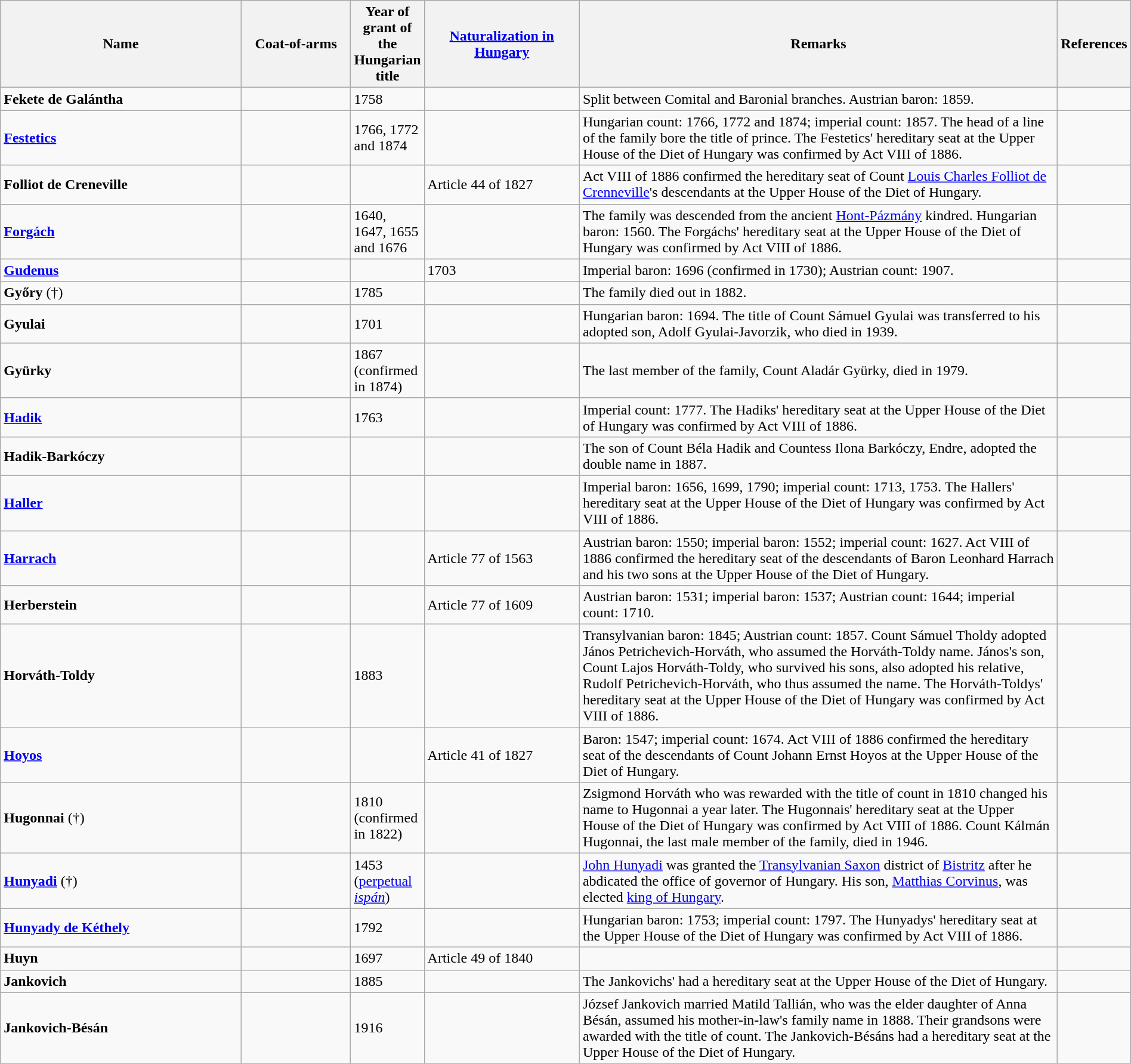<table class="wikitable sortable" style="width: 100%">
<tr>
<th scope="col" width="22%">Name</th>
<th scope="col" class="unsortable" width="10%">Coat-of-arms</th>
<th scope="col" width="5%">Year of grant of the Hungarian title</th>
<th scope="col" width="14%"><a href='#'>Naturalization in Hungary</a></th>
<th scope="col" class="unsortable" width="44%">Remarks</th>
<th scope="col" class="unsortable" width="5%">References</th>
</tr>
<tr>
<td><strong>Fekete de Galántha</strong></td>
<td></td>
<td>1758</td>
<td></td>
<td>Split between Comital and Baronial branches. Austrian baron: 1859.</td>
<td></td>
</tr>
<tr>
<td><strong><a href='#'>Festetics</a></strong></td>
<td></td>
<td>1766, 1772 and 1874</td>
<td></td>
<td>Hungarian count: 1766, 1772 and 1874; imperial count: 1857. The head of a line of the family bore the title of prince. The Festetics' hereditary seat at the Upper House of the Diet of Hungary was confirmed by Act VIII of 1886.</td>
<td></td>
</tr>
<tr>
<td><strong>Folliot de Creneville</strong></td>
<td></td>
<td></td>
<td>Article 44 of 1827</td>
<td>Act VIII of 1886 confirmed the hereditary seat of Count <a href='#'>Louis Charles Folliot de Crenneville</a>'s descendants at the Upper House of the Diet of Hungary.</td>
<td></td>
</tr>
<tr>
<td><strong><a href='#'>Forgách</a></strong></td>
<td></td>
<td>1640, 1647, 1655 and 1676</td>
<td></td>
<td>The family was descended from the ancient <a href='#'>Hont-Pázmány</a> kindred. Hungarian baron: 1560. The Forgáchs' hereditary seat at the Upper House of the Diet of Hungary was confirmed by Act VIII of 1886.</td>
<td></td>
</tr>
<tr>
<td><strong><a href='#'>Gudenus</a></strong></td>
<td></td>
<td></td>
<td>1703</td>
<td>Imperial baron: 1696 (confirmed in 1730); Austrian count: 1907.</td>
<td></td>
</tr>
<tr>
<td><strong>Győry</strong> (†)</td>
<td></td>
<td>1785</td>
<td></td>
<td>The family died out in 1882.</td>
<td></td>
</tr>
<tr>
<td><strong>Gyulai</strong></td>
<td></td>
<td>1701</td>
<td></td>
<td>Hungarian baron: 1694. The title of Count Sámuel Gyulai was transferred to his adopted son, Adolf Gyulai-Javorzik, who died in 1939.</td>
<td></td>
</tr>
<tr>
<td><strong>Gyürky</strong></td>
<td></td>
<td>1867 (confirmed in 1874)</td>
<td></td>
<td>The last member of the family, Count Aladár Gyürky, died in 1979.</td>
<td></td>
</tr>
<tr>
<td><strong><a href='#'>Hadik</a></strong></td>
<td></td>
<td>1763</td>
<td></td>
<td>Imperial count: 1777. The Hadiks' hereditary seat at the Upper House of the Diet of Hungary was confirmed by Act VIII of 1886.</td>
<td></td>
</tr>
<tr>
<td><strong>Hadik-Barkóczy</strong></td>
<td></td>
<td></td>
<td></td>
<td>The son of Count Béla Hadik and Countess Ilona Barkóczy, Endre, adopted the double name in 1887.</td>
<td></td>
</tr>
<tr>
<td><strong><a href='#'>Haller</a></strong></td>
<td></td>
<td></td>
<td></td>
<td>Imperial baron: 1656, 1699, 1790; imperial count: 1713, 1753. The Hallers' hereditary seat at the Upper House of the Diet of Hungary was confirmed by Act VIII of 1886.</td>
<td></td>
</tr>
<tr>
<td><strong><a href='#'>Harrach</a></strong></td>
<td></td>
<td></td>
<td>Article 77 of 1563</td>
<td>Austrian baron: 1550; imperial baron: 1552; imperial count: 1627. Act VIII of 1886 confirmed the hereditary seat of the descendants of Baron Leonhard Harrach and his two sons at the Upper House of the Diet of Hungary.</td>
<td></td>
</tr>
<tr>
<td><strong>Herberstein</strong></td>
<td></td>
<td></td>
<td>Article 77 of 1609</td>
<td>Austrian baron: 1531; imperial baron: 1537; Austrian count: 1644; imperial count: 1710.</td>
<td></td>
</tr>
<tr>
<td><strong>Horváth-Toldy</strong></td>
<td></td>
<td>1883</td>
<td></td>
<td>Transylvanian baron: 1845; Austrian count: 1857. Count Sámuel Tholdy adopted János Petrichevich-Horváth, who assumed the Horváth-Toldy name. János's son, Count Lajos Horváth-Toldy, who survived his sons, also adopted his relative, Rudolf Petrichevich-Horváth, who thus assumed the name. The Horváth-Toldys' hereditary seat at the Upper House of the Diet of Hungary was confirmed by Act VIII of 1886.</td>
<td></td>
</tr>
<tr>
<td><strong><a href='#'>Hoyos</a></strong></td>
<td></td>
<td></td>
<td>Article 41 of 1827</td>
<td>Baron: 1547; imperial count: 1674. Act VIII of 1886 confirmed the hereditary seat of the descendants of Count Johann Ernst Hoyos at the Upper House of the Diet of Hungary.</td>
<td></td>
</tr>
<tr>
<td><strong>Hugonnai</strong> (†)</td>
<td></td>
<td>1810 (confirmed in 1822)</td>
<td></td>
<td>Zsigmond Horváth who was rewarded with the title of count in 1810 changed his name to Hugonnai a year later. The Hugonnais' hereditary seat at the Upper House of the Diet of Hungary was confirmed by Act VIII of 1886. Count Kálmán Hugonnai, the last male member of the family, died in 1946.</td>
<td></td>
</tr>
<tr>
<td><strong><a href='#'>Hunyadi</a></strong> (†)</td>
<td></td>
<td>1453 (<a href='#'>perpetual <em>ispán</em></a>)</td>
<td></td>
<td><a href='#'>John Hunyadi</a> was granted the <a href='#'>Transylvanian Saxon</a> district of <a href='#'>Bistritz</a> after he abdicated the office of governor of Hungary. His son, <a href='#'>Matthias Corvinus</a>, was elected <a href='#'>king of Hungary</a>.</td>
<td></td>
</tr>
<tr>
<td><strong><a href='#'>Hunyady de Kéthely</a></strong></td>
<td></td>
<td>1792</td>
<td></td>
<td>Hungarian baron: 1753; imperial count: 1797. The Hunyadys' hereditary seat at the Upper House of the Diet of Hungary was confirmed by Act VIII of 1886.</td>
<td></td>
</tr>
<tr>
<td><strong>Huyn</strong></td>
<td></td>
<td>1697</td>
<td>Article 49 of 1840</td>
<td></td>
<td></td>
</tr>
<tr>
<td><strong>Jankovich</strong></td>
<td></td>
<td>1885</td>
<td></td>
<td>The Jankovichs' had a hereditary seat at the Upper House of the Diet of Hungary.</td>
<td></td>
</tr>
<tr>
<td><strong>Jankovich-Bésán</strong></td>
<td></td>
<td>1916</td>
<td></td>
<td>József Jankovich married Matild Tallián, who was the elder daughter of Anna Bésán, assumed his mother-in-law's family name in 1888. Their grandsons were awarded with the title of count. The Jankovich-Bésáns had a hereditary seat at the Upper House of the Diet of Hungary.</td>
<td></td>
</tr>
</table>
